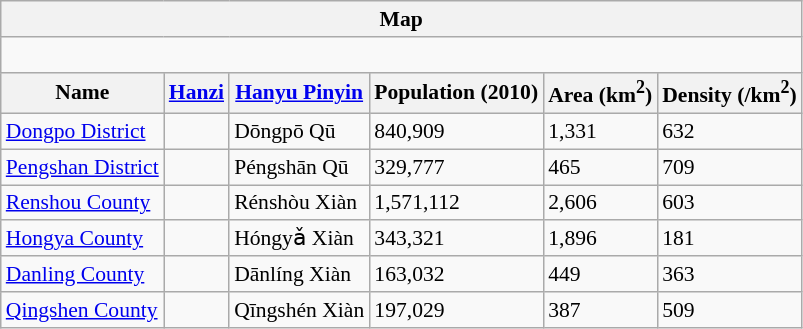<table class="wikitable"  style="font-size:90%;" align=center>
<tr>
<th colspan="6" align="center">Map</th>
</tr>
<tr>
<td colspan="6" align="center"><div><br> 







</div></td>
</tr>
<tr>
<th>Name</th>
<th><a href='#'>Hanzi</a></th>
<th><a href='#'>Hanyu Pinyin</a></th>
<th>Population (2010)</th>
<th>Area (km<sup>2</sup>)</th>
<th>Density (/km<sup>2</sup>)</th>
</tr>
<tr --------->
<td><a href='#'>Dongpo District</a></td>
<td></td>
<td>Dōngpō Qū</td>
<td>840,909</td>
<td>1,331</td>
<td>632</td>
</tr>
<tr --------->
<td><a href='#'>Pengshan District</a></td>
<td></td>
<td>Péngshān Qū</td>
<td>329,777</td>
<td>465</td>
<td>709</td>
</tr>
<tr --------->
<td><a href='#'>Renshou County</a></td>
<td></td>
<td>Rénshòu Xiàn</td>
<td>1,571,112</td>
<td>2,606</td>
<td>603</td>
</tr>
<tr --------->
<td><a href='#'>Hongya County</a></td>
<td></td>
<td>Hóngyǎ Xiàn</td>
<td>343,321</td>
<td>1,896</td>
<td>181</td>
</tr>
<tr --------->
<td><a href='#'>Danling County</a></td>
<td></td>
<td>Dānlíng Xiàn</td>
<td>163,032</td>
<td>449</td>
<td>363</td>
</tr>
<tr --------->
<td><a href='#'>Qingshen County</a></td>
<td></td>
<td>Qīngshén Xiàn</td>
<td>197,029</td>
<td>387</td>
<td>509</td>
</tr>
</table>
